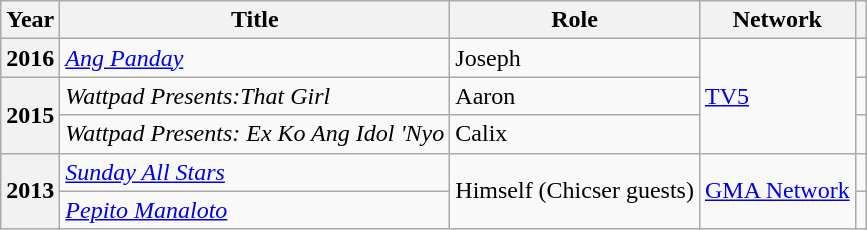<table class="wikitable sortable plainrowheaders">
<tr>
<th scope="col">Year</th>
<th scope="col">Title</th>
<th scope="col">Role</th>
<th scope="col">Network</th>
<th scope="col" class="unsortable"></th>
</tr>
<tr>
<th scope="row">2016</th>
<td><em><a href='#'>Ang Panday</a> </em></td>
<td>Joseph</td>
<td rowspan="3"><a href='#'>TV5</a></td>
<td></td>
</tr>
<tr>
<th scope="row" rowspan="2">2015</th>
<td><em>Wattpad Presents:That Girl</em></td>
<td>Aaron</td>
<td></td>
</tr>
<tr>
<td><em>Wattpad Presents: Ex Ko Ang Idol 'Nyo</em></td>
<td>Calix</td>
<td></td>
</tr>
<tr>
<th scope="row" rowspan="2">2013</th>
<td><em><a href='#'>Sunday All Stars</a></em></td>
<td rowspan="2">Himself (Chicser guests)</td>
<td rowspan="2"><a href='#'>GMA Network</a></td>
<td></td>
</tr>
<tr>
<td><em><a href='#'>Pepito Manaloto</a></em></td>
<td></td>
</tr>
</table>
